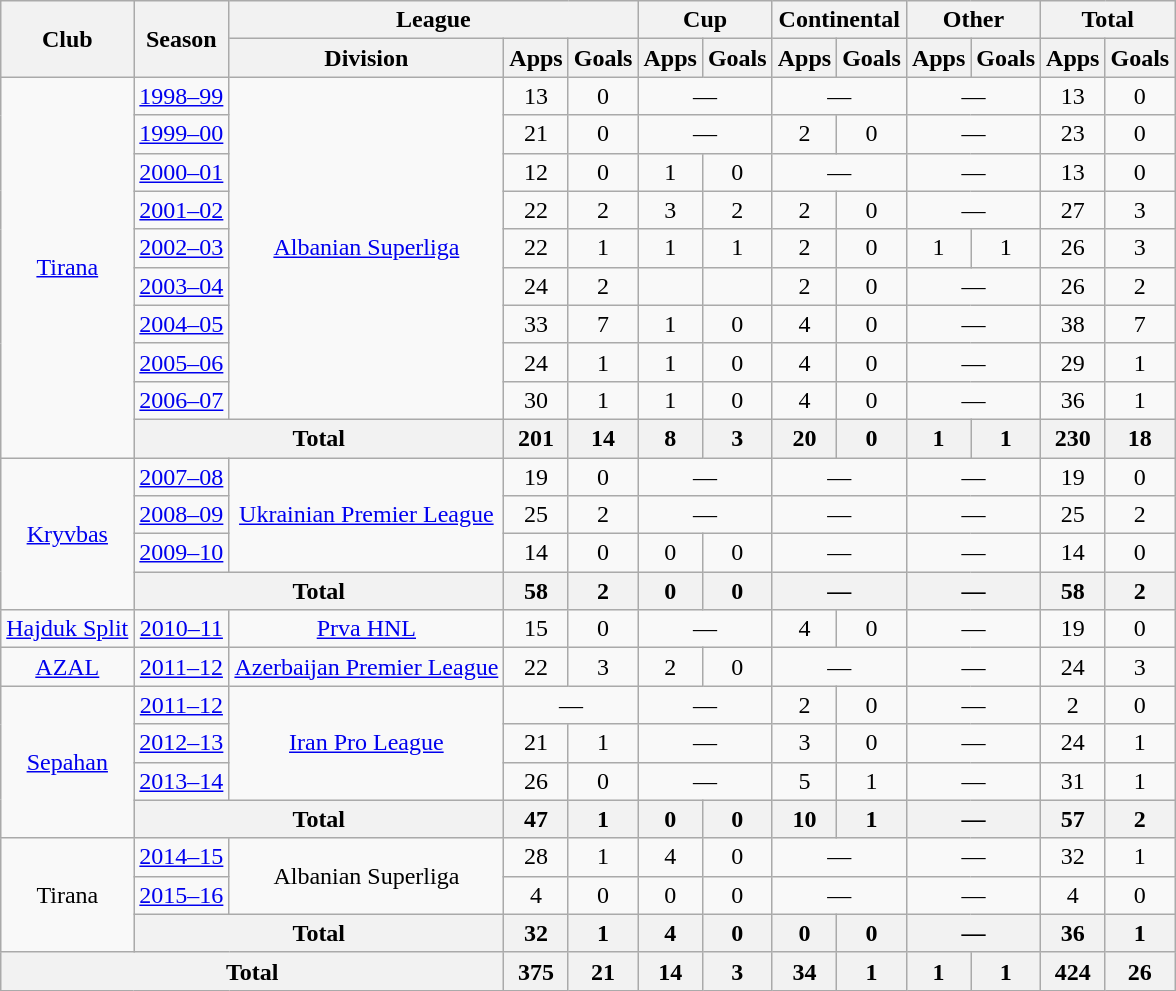<table class="wikitable" style="text-align:center">
<tr>
<th rowspan="2">Club</th>
<th rowspan="2">Season</th>
<th colspan="3">League</th>
<th colspan="2">Cup</th>
<th colspan="2">Continental</th>
<th colspan="2">Other</th>
<th colspan="2">Total</th>
</tr>
<tr>
<th>Division</th>
<th>Apps</th>
<th>Goals</th>
<th>Apps</th>
<th>Goals</th>
<th>Apps</th>
<th>Goals</th>
<th>Apps</th>
<th>Goals</th>
<th>Apps</th>
<th>Goals</th>
</tr>
<tr>
<td rowspan="10"><a href='#'>Tirana</a></td>
<td><a href='#'>1998–99</a></td>
<td rowspan="9"><a href='#'>Albanian Superliga</a></td>
<td>13</td>
<td>0</td>
<td colspan="2">—</td>
<td colspan="2">—</td>
<td colspan="2">—</td>
<td>13</td>
<td>0</td>
</tr>
<tr>
<td><a href='#'>1999–00</a></td>
<td>21</td>
<td>0</td>
<td colspan="2">—</td>
<td>2</td>
<td>0</td>
<td colspan="2">—</td>
<td>23</td>
<td>0</td>
</tr>
<tr>
<td><a href='#'>2000–01</a></td>
<td>12</td>
<td>0</td>
<td>1</td>
<td>0</td>
<td colspan="2">—</td>
<td colspan="2">—</td>
<td>13</td>
<td>0</td>
</tr>
<tr>
<td><a href='#'>2001–02</a></td>
<td>22</td>
<td>2</td>
<td>3</td>
<td>2</td>
<td>2</td>
<td>0</td>
<td colspan="2">—</td>
<td>27</td>
<td>3</td>
</tr>
<tr>
<td><a href='#'>2002–03</a></td>
<td>22</td>
<td>1</td>
<td>1</td>
<td>1</td>
<td>2</td>
<td>0</td>
<td>1</td>
<td>1</td>
<td>26</td>
<td>3</td>
</tr>
<tr>
<td><a href='#'>2003–04</a></td>
<td>24</td>
<td>2</td>
<td></td>
<td></td>
<td>2</td>
<td>0</td>
<td colspan="2">—</td>
<td>26</td>
<td>2</td>
</tr>
<tr>
<td><a href='#'>2004–05</a></td>
<td>33</td>
<td>7</td>
<td>1</td>
<td>0</td>
<td>4</td>
<td>0</td>
<td colspan="2">—</td>
<td>38</td>
<td>7</td>
</tr>
<tr>
<td><a href='#'>2005–06</a></td>
<td>24</td>
<td>1</td>
<td>1</td>
<td>0</td>
<td>4</td>
<td>0</td>
<td colspan="2">—</td>
<td>29</td>
<td>1</td>
</tr>
<tr>
<td><a href='#'>2006–07</a></td>
<td>30</td>
<td>1</td>
<td>1</td>
<td>0</td>
<td>4</td>
<td>0</td>
<td colspan="2">—</td>
<td>36</td>
<td>1</td>
</tr>
<tr>
<th colspan="2">Total</th>
<th>201</th>
<th>14</th>
<th>8</th>
<th>3</th>
<th>20</th>
<th>0</th>
<th>1</th>
<th>1</th>
<th>230</th>
<th>18</th>
</tr>
<tr>
<td rowspan="4"><a href='#'>Kryvbas</a></td>
<td><a href='#'>2007–08</a></td>
<td rowspan="3"><a href='#'>Ukrainian Premier League</a></td>
<td>19</td>
<td>0</td>
<td colspan="2">—</td>
<td colspan="2">—</td>
<td colspan="2">—</td>
<td>19</td>
<td>0</td>
</tr>
<tr>
<td><a href='#'>2008–09</a></td>
<td>25</td>
<td>2</td>
<td colspan="2">—</td>
<td colspan="2">—</td>
<td colspan="2">—</td>
<td>25</td>
<td>2</td>
</tr>
<tr>
<td><a href='#'>2009–10</a></td>
<td>14</td>
<td>0</td>
<td>0</td>
<td>0</td>
<td colspan="2">—</td>
<td colspan="2">—</td>
<td>14</td>
<td>0</td>
</tr>
<tr>
<th colspan="2">Total</th>
<th>58</th>
<th>2</th>
<th>0</th>
<th>0</th>
<th colspan="2">—</th>
<th colspan="2">—</th>
<th>58</th>
<th>2</th>
</tr>
<tr>
<td><a href='#'>Hajduk Split</a></td>
<td><a href='#'>2010–11</a></td>
<td><a href='#'>Prva HNL</a></td>
<td>15</td>
<td>0</td>
<td colspan="2">—</td>
<td>4</td>
<td>0</td>
<td colspan="2">—</td>
<td>19</td>
<td>0</td>
</tr>
<tr>
<td><a href='#'>AZAL</a></td>
<td><a href='#'>2011–12</a></td>
<td><a href='#'>Azerbaijan Premier League</a></td>
<td>22</td>
<td>3</td>
<td>2</td>
<td>0</td>
<td colspan="2">—</td>
<td colspan="2">—</td>
<td>24</td>
<td>3</td>
</tr>
<tr>
<td rowspan="4"><a href='#'>Sepahan</a></td>
<td><a href='#'>2011–12</a></td>
<td rowspan="3"><a href='#'>Iran Pro League</a></td>
<td colspan="2">—</td>
<td colspan="2">—</td>
<td>2</td>
<td>0</td>
<td colspan="2">—</td>
<td>2</td>
<td>0</td>
</tr>
<tr>
<td><a href='#'>2012–13</a></td>
<td>21</td>
<td>1</td>
<td colspan="2">—</td>
<td>3</td>
<td>0</td>
<td colspan="2">—</td>
<td>24</td>
<td>1</td>
</tr>
<tr>
<td><a href='#'>2013–14</a></td>
<td>26</td>
<td>0</td>
<td colspan="2">—</td>
<td>5</td>
<td>1</td>
<td colspan="2">—</td>
<td>31</td>
<td>1</td>
</tr>
<tr>
<th colspan="2">Total</th>
<th>47</th>
<th>1</th>
<th>0</th>
<th>0</th>
<th>10</th>
<th>1</th>
<th colspan="2">—</th>
<th>57</th>
<th>2</th>
</tr>
<tr>
<td rowspan="3">Tirana</td>
<td><a href='#'>2014–15</a></td>
<td rowspan="2">Albanian Superliga</td>
<td>28</td>
<td>1</td>
<td>4</td>
<td>0</td>
<td colspan="2">—</td>
<td colspan="2">—</td>
<td>32</td>
<td>1</td>
</tr>
<tr>
<td><a href='#'>2015–16</a></td>
<td>4</td>
<td>0</td>
<td>0</td>
<td>0</td>
<td colspan="2">—</td>
<td colspan="2">—</td>
<td>4</td>
<td>0</td>
</tr>
<tr>
<th colspan="2">Total</th>
<th>32</th>
<th>1</th>
<th>4</th>
<th>0</th>
<th>0</th>
<th>0</th>
<th colspan="2">—</th>
<th>36</th>
<th>1</th>
</tr>
<tr>
<th colspan="3">Total</th>
<th>375</th>
<th>21</th>
<th>14</th>
<th>3</th>
<th>34</th>
<th>1</th>
<th>1</th>
<th>1</th>
<th>424</th>
<th>26</th>
</tr>
</table>
